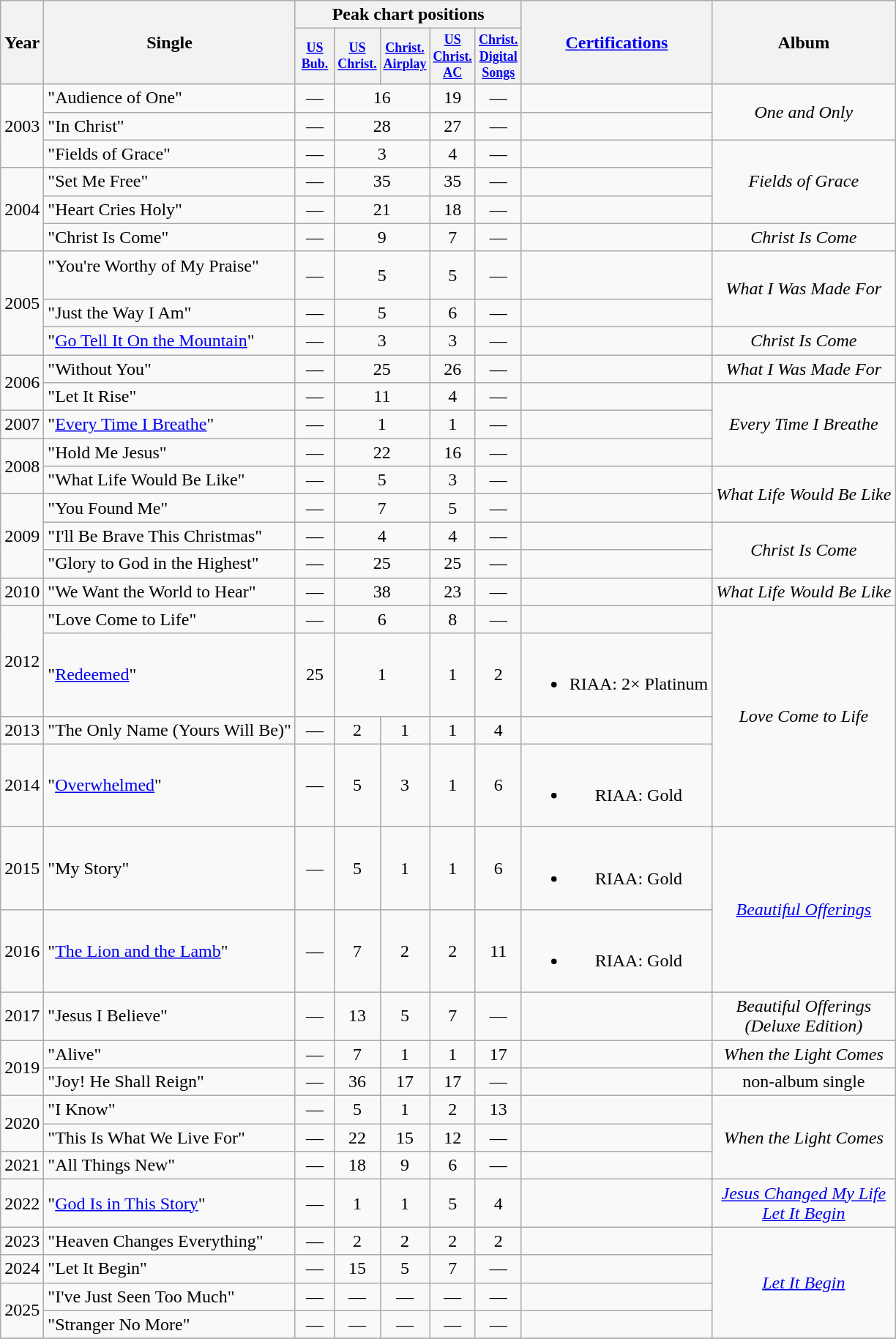<table class="wikitable" style="text-align:center;">
<tr>
<th rowspan="2">Year</th>
<th rowspan="2">Single</th>
<th colspan="5">Peak chart positions</th>
<th scope="col" rowspan="2"><a href='#'>Certifications</a></th>
<th rowspan="2">Album</th>
</tr>
<tr style="font-size:smaller;">
<th scope="col" style="width:2.5em;font-size:90%;"><a href='#'>US<br>Bub.</a><br></th>
<th scope="col" style="width:2.5em;font-size:90%;"><a href='#'>US<br>Christ.</a><br></th>
<th style="width:3em; font-size:90%"><a href='#'>Christ.<br>Airplay</a><br></th>
<th style="width:3em; font-size:90%"><a href='#'>US<br>Christ. AC</a><br></th>
<th style="width:3em; font-size:90%"><a href='#'>Christ.<br>Digital<br>Songs</a><br></th>
</tr>
<tr>
<td rowspan="3">2003</td>
<td align="left">"Audience of One"</td>
<td>—</td>
<td colspan="2">16</td>
<td>19</td>
<td>—</td>
<td></td>
<td rowspan="2"><em>One and Only</em></td>
</tr>
<tr>
<td align="left">"In Christ"</td>
<td>—</td>
<td colspan="2">28</td>
<td>27</td>
<td>—</td>
<td></td>
</tr>
<tr>
<td align="left">"Fields of Grace"</td>
<td>—</td>
<td colspan="2">3</td>
<td>4</td>
<td>—</td>
<td></td>
<td rowspan="3"><em>Fields of Grace</em></td>
</tr>
<tr>
<td rowspan="3">2004</td>
<td align="left">"Set Me Free"</td>
<td>—</td>
<td colspan="2">35</td>
<td>35</td>
<td>—</td>
<td></td>
</tr>
<tr>
<td align="left">"Heart Cries Holy"</td>
<td>—</td>
<td colspan="2">21</td>
<td>18</td>
<td>—</td>
<td></td>
</tr>
<tr>
<td align="left">"Christ Is Come"</td>
<td>—</td>
<td colspan="2">9</td>
<td>7</td>
<td>—</td>
<td></td>
<td rowspan="1"><em>Christ Is Come</em></td>
</tr>
<tr>
<td rowspan="3">2005</td>
<td align="left">"You're Worthy of My Praise"<br><br></td>
<td>—</td>
<td colspan="2">5</td>
<td>5</td>
<td>—</td>
<td></td>
<td rowspan="2"><em>What I Was Made For</em></td>
</tr>
<tr>
<td align="left">"Just the Way I Am"</td>
<td>—</td>
<td colspan="2">5</td>
<td>6</td>
<td>—</td>
<td></td>
</tr>
<tr>
<td align="left">"<a href='#'>Go Tell It On the Mountain</a>"</td>
<td>—</td>
<td colspan="2">3</td>
<td>3</td>
<td>—</td>
<td></td>
<td rowspan="1"><em>Christ Is Come</em></td>
</tr>
<tr>
<td rowspan="2">2006</td>
<td align="left">"Without You"</td>
<td>—</td>
<td colspan="2">25</td>
<td>26</td>
<td>—</td>
<td></td>
<td rowspan="1"><em>What I Was Made For</em></td>
</tr>
<tr>
<td align="left">"Let It Rise"</td>
<td>—</td>
<td colspan="2">11</td>
<td>4</td>
<td>—</td>
<td></td>
<td rowspan="3"><em>Every Time I Breathe</em></td>
</tr>
<tr>
<td>2007</td>
<td align="left">"<a href='#'>Every Time I Breathe</a>"</td>
<td>—</td>
<td colspan="2">1</td>
<td>1</td>
<td>—</td>
<td></td>
</tr>
<tr>
<td rowspan="2">2008</td>
<td align="left">"Hold Me Jesus"</td>
<td>—</td>
<td colspan="2">22</td>
<td>16</td>
<td>—</td>
<td></td>
</tr>
<tr>
<td align="left">"What Life Would Be Like"</td>
<td>—</td>
<td colspan="2">5</td>
<td>3</td>
<td>—</td>
<td></td>
<td rowspan="2"><em>What Life Would Be Like</em></td>
</tr>
<tr>
<td rowspan="3">2009</td>
<td align="left">"You Found Me"</td>
<td>—</td>
<td colspan="2">7</td>
<td>5</td>
<td>—</td>
<td></td>
</tr>
<tr>
<td align="left">"I'll Be Brave This Christmas"</td>
<td>—</td>
<td colspan="2">4</td>
<td>4</td>
<td>—</td>
<td></td>
<td rowspan="2"><em>Christ Is Come</em></td>
</tr>
<tr>
<td align="left">"Glory to God in the Highest"</td>
<td>—</td>
<td colspan="2">25</td>
<td>25</td>
<td>—</td>
<td></td>
</tr>
<tr>
<td>2010</td>
<td align="left">"We Want the World to Hear"</td>
<td>—</td>
<td colspan="2">38</td>
<td>23</td>
<td>—</td>
<td></td>
<td rowspan="1"><em>What Life Would Be Like</em></td>
</tr>
<tr>
<td rowspan="2">2012</td>
<td align="left">"Love Come to Life"</td>
<td>—</td>
<td colspan="2">6</td>
<td>8</td>
<td>—</td>
<td></td>
<td rowspan="4"><em>Love Come to Life</em></td>
</tr>
<tr>
<td align="left">"<a href='#'>Redeemed</a>"</td>
<td>25</td>
<td colspan="2">1</td>
<td>1</td>
<td>2</td>
<td><br><ul><li>RIAA: 2× Platinum</li></ul></td>
</tr>
<tr>
<td>2013</td>
<td align="left">"The Only Name (Yours Will Be)"</td>
<td>—</td>
<td>2</td>
<td>1</td>
<td>1</td>
<td>4</td>
<td></td>
</tr>
<tr>
<td>2014</td>
<td align="left">"<a href='#'>Overwhelmed</a>"</td>
<td>—</td>
<td>5</td>
<td>3</td>
<td>1</td>
<td>6</td>
<td><br><ul><li>RIAA: Gold</li></ul></td>
</tr>
<tr>
<td>2015</td>
<td align="left">"My Story"</td>
<td>—</td>
<td>5</td>
<td>1</td>
<td>1</td>
<td>6</td>
<td><br><ul><li>RIAA: Gold</li></ul></td>
<td rowspan="2"><em><a href='#'>Beautiful Offerings</a></em></td>
</tr>
<tr>
<td>2016</td>
<td align="left">"<a href='#'>The Lion and the Lamb</a>"</td>
<td>—</td>
<td>7</td>
<td>2</td>
<td>2</td>
<td>11</td>
<td><br><ul><li>RIAA: Gold</li></ul></td>
</tr>
<tr>
<td>2017</td>
<td align="left">"Jesus I Believe"</td>
<td>—</td>
<td>13</td>
<td>5</td>
<td>7</td>
<td>—</td>
<td></td>
<td><em>Beautiful Offerings<br>(Deluxe Edition)</em></td>
</tr>
<tr>
<td rowspan="2">2019</td>
<td align="left">"Alive"</td>
<td>—</td>
<td>7</td>
<td>1</td>
<td>1</td>
<td>17</td>
<td></td>
<td><em>When the Light Comes</em></td>
</tr>
<tr>
<td align="left">"Joy! He Shall Reign"</td>
<td>—</td>
<td>36</td>
<td>17</td>
<td>17</td>
<td>—</td>
<td></td>
<td>non-album single</td>
</tr>
<tr>
<td rowspan="2">2020</td>
<td align="left">"I Know"</td>
<td>—</td>
<td>5</td>
<td>1</td>
<td>2</td>
<td>13</td>
<td></td>
<td rowspan="3"><em>When the Light Comes</em></td>
</tr>
<tr>
<td align="left">"This Is What We Live For"</td>
<td>—</td>
<td>22</td>
<td>15</td>
<td>12</td>
<td>—</td>
<td></td>
</tr>
<tr>
<td rowspan="1">2021</td>
<td align="left">"All Things New"</td>
<td>—</td>
<td>18</td>
<td>9</td>
<td>6</td>
<td>—</td>
<td></td>
</tr>
<tr>
<td rowspan="1">2022</td>
<td align="left">"<a href='#'>God Is in This Story</a>"<br></td>
<td>—</td>
<td>1</td>
<td>1</td>
<td>5</td>
<td>4</td>
<td></td>
<td><em><a href='#'>Jesus Changed My Life</a></em><br><em><a href='#'>Let It Begin</a></em></td>
</tr>
<tr>
<td>2023</td>
<td align="left">"Heaven Changes Everything"</td>
<td>—</td>
<td>2</td>
<td>2</td>
<td>2</td>
<td>2</td>
<td></td>
<td rowspan="4"><em><a href='#'>Let It Begin</a></em></td>
</tr>
<tr>
<td rowspan="1">2024</td>
<td align="left">"Let It Begin"<br></td>
<td>—</td>
<td>15</td>
<td>5</td>
<td>7</td>
<td>—</td>
<td></td>
</tr>
<tr>
<td rowspan="2">2025</td>
<td align="left">"I've Just Seen Too Much"</td>
<td>—</td>
<td>—</td>
<td>—</td>
<td>—</td>
<td>—</td>
<td></td>
</tr>
<tr>
<td align="left">"Stranger No More"<br></td>
<td>—</td>
<td>—</td>
<td>—</td>
<td>—</td>
<td>—</td>
<td></td>
</tr>
<tr>
</tr>
</table>
